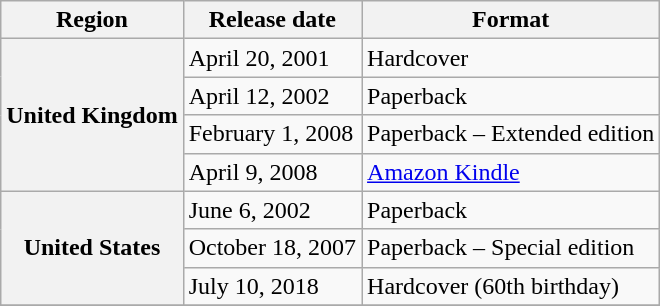<table class="wikitable sortable plainrowheaders">
<tr>
<th scope="col">Region</th>
<th scope="col">Release date</th>
<th scope="col">Format</th>
</tr>
<tr>
<th scope="row" rowspan="4">United Kingdom</th>
<td>April 20, 2001</td>
<td>Hardcover</td>
</tr>
<tr>
<td>April 12, 2002</td>
<td>Paperback</td>
</tr>
<tr>
<td>February 1, 2008</td>
<td>Paperback – Extended edition</td>
</tr>
<tr>
<td>April 9, 2008</td>
<td><a href='#'>Amazon Kindle</a></td>
</tr>
<tr>
<th scope="row" rowspan="3">United States</th>
<td>June 6, 2002</td>
<td>Paperback</td>
</tr>
<tr>
<td>October 18, 2007</td>
<td>Paperback – Special edition</td>
</tr>
<tr>
<td>July 10, 2018</td>
<td>Hardcover (60th birthday)</td>
</tr>
<tr>
</tr>
</table>
